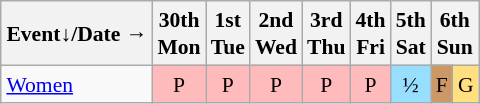<table class="wikitable" style="margin:0.5em auto; font-size:90%; line-height:1.25em; text-align:center;">
<tr>
<th>Event↓/Date →</th>
<th>30th<br>Mon</th>
<th>1st<br>Tue</th>
<th>2nd<br>Wed</th>
<th>3rd<br>Thu</th>
<th>4th<br>Fri</th>
<th>5th<br>Sat</th>
<th colspan=2>6th<br>Sun</th>
</tr>
<tr>
<td style="text-align:left;"><a href='#'>Women</a></td>
<td bgcolor="#FFBBBB">P</td>
<td bgcolor="#FFBBBB">P</td>
<td bgcolor="#FFBBBB">P</td>
<td bgcolor="#FFBBBB">P</td>
<td bgcolor="#FFBBBB">P</td>
<td bgcolor="#97DEFF">½</td>
<td bgcolor="#CC9966">F</td>
<td bgcolor="#FFDF80">G</td>
</tr>
</table>
